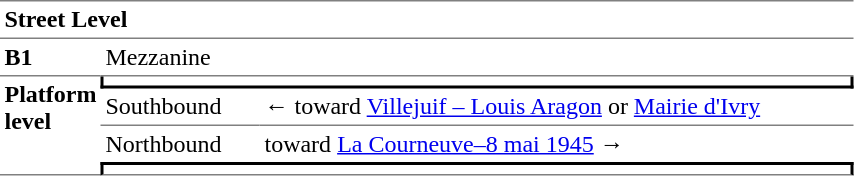<table border="0" cellpadding="3" cellspacing="0">
<tr>
<td colspan="3" valign="top" width="50" data-darkreader-inline-border-top="" data-darkreader-inline-border-bottom="" style="border-bottom:solid 1px gray;border-top:solid 1px gray;"><strong>Street Level</strong></td>
</tr>
<tr>
<td valign="top" width="50" data-darkreader-inline-border-bottom="" style="border-bottom:solid 1px gray;"><strong>B1</strong></td>
<td colspan="2" valign="top" width="100" data-darkreader-inline-border-bottom="" style="border-bottom:solid 1px gray;">Mezzanine</td>
</tr>
<tr>
<td rowspan="4" valign="top" width="50" data-darkreader-inline-border-bottom="" style="border-bottom:solid 1px gray;"><strong>Platform level</strong></td>
<td colspan="2" data-darkreader-inline-border-right="" data-darkreader-inline-border-left="" data-darkreader-inline-border-bottom="" style="border-right:solid 2px black;border-left:solid 2px black;border-bottom:solid 2px black;text-align:center;"></td>
</tr>
<tr>
<td width="100" data-darkreader-inline-border-bottom="" style="border-bottom:solid 1px gray;">Southbound</td>
<td width="390" data-darkreader-inline-border-bottom="" style="border-bottom:solid 1px gray;">←   toward <a href='#'>Villejuif – Louis Aragon</a> or <a href='#'>Mairie d'Ivry</a> </td>
</tr>
<tr>
<td>Northbound</td>
<td>   toward <a href='#'>La Courneuve–8 mai 1945</a>  →</td>
</tr>
<tr>
<td colspan="2" data-darkreader-inline-border-top="" data-darkreader-inline-border-right="" data-darkreader-inline-border-left="" data-darkreader-inline-border-bottom="" style="border-top:solid 2px black;border-right:solid 2px black;border-left:solid 2px black;border-bottom:solid 1px gray;text-align:center;"></td>
</tr>
</table>
